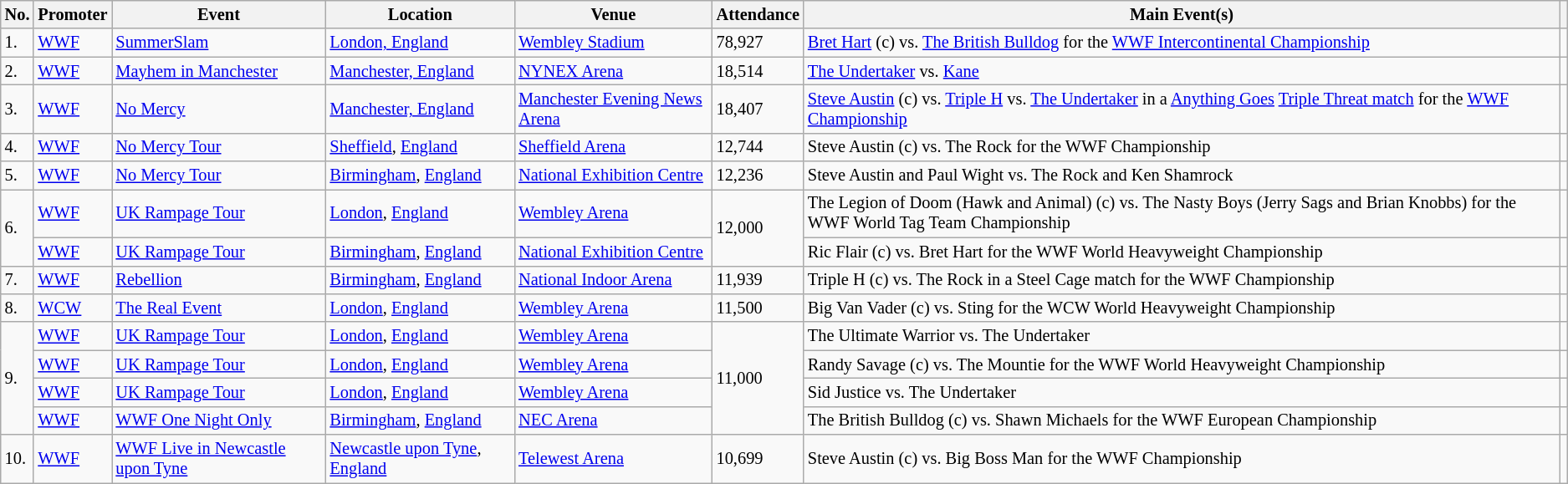<table class="wikitable sortable" style="font-size:85%;">
<tr>
<th>No.</th>
<th>Promoter</th>
<th>Event</th>
<th>Location</th>
<th>Venue</th>
<th>Attendance</th>
<th class=unsortable>Main Event(s)</th>
<th class=unsortable></th>
</tr>
<tr>
<td>1.</td>
<td><a href='#'>WWF</a></td>
<td><a href='#'>SummerSlam</a> <br> </td>
<td><a href='#'>London, England</a></td>
<td><a href='#'>Wembley Stadium</a></td>
<td>78,927</td>
<td><a href='#'>Bret Hart</a> (c) vs. <a href='#'>The British Bulldog</a> for the <a href='#'>WWF Intercontinental Championship</a></td>
<td></td>
</tr>
<tr>
<td>2.</td>
<td><a href='#'>WWF</a></td>
<td><a href='#'>Mayhem in Manchester</a> <br> </td>
<td><a href='#'>Manchester, England</a></td>
<td><a href='#'>NYNEX Arena</a></td>
<td>18,514</td>
<td><a href='#'>The Undertaker</a> vs. <a href='#'>Kane</a></td>
<td></td>
</tr>
<tr>
<td>3.</td>
<td><a href='#'>WWF</a></td>
<td><a href='#'>No Mercy</a> <br> </td>
<td><a href='#'>Manchester, England</a></td>
<td><a href='#'>Manchester Evening News Arena</a></td>
<td>18,407</td>
<td><a href='#'>Steve Austin</a> (c) vs. <a href='#'>Triple H</a> vs. <a href='#'>The Undertaker</a> in a <a href='#'>Anything Goes</a> <a href='#'>Triple Threat match</a> for the <a href='#'>WWF Championship</a></td>
<td></td>
</tr>
<tr>
<td>4.</td>
<td><a href='#'>WWF</a></td>
<td><a href='#'>No Mercy Tour</a> <br> </td>
<td><a href='#'>Sheffield</a>, <a href='#'>England</a></td>
<td><a href='#'>Sheffield Arena</a></td>
<td>12,744</td>
<td>Steve Austin (c) vs. The Rock for the WWF Championship</td>
<td></td>
</tr>
<tr>
<td>5.</td>
<td><a href='#'>WWF</a></td>
<td><a href='#'>No Mercy Tour</a> <br> </td>
<td><a href='#'>Birmingham</a>, <a href='#'>England</a></td>
<td><a href='#'>National Exhibition Centre</a></td>
<td>12,236</td>
<td>Steve Austin and Paul Wight vs. The Rock and Ken Shamrock</td>
<td></td>
</tr>
<tr>
<td rowspan=2>6.</td>
<td><a href='#'>WWF</a></td>
<td><a href='#'>UK Rampage Tour</a> <br> </td>
<td><a href='#'>London</a>, <a href='#'>England</a></td>
<td><a href='#'>Wembley Arena</a></td>
<td rowspan=2>12,000</td>
<td>The Legion of Doom (Hawk and Animal) (c) vs. The Nasty Boys (Jerry Sags and Brian Knobbs) for the WWF World Tag Team Championship</td>
<td></td>
</tr>
<tr>
<td><a href='#'>WWF</a></td>
<td><a href='#'>UK Rampage Tour</a> <br> </td>
<td><a href='#'>Birmingham</a>, <a href='#'>England</a></td>
<td><a href='#'>National Exhibition Centre</a></td>
<td>Ric Flair (c) vs. Bret Hart for the WWF World Heavyweight Championship</td>
<td></td>
</tr>
<tr>
<td>7.</td>
<td><a href='#'>WWF</a></td>
<td><a href='#'>Rebellion</a> <br> </td>
<td><a href='#'>Birmingham</a>, <a href='#'>England</a></td>
<td><a href='#'>National Indoor Arena</a></td>
<td>11,939</td>
<td>Triple H (c) vs. The Rock in a Steel Cage match for the WWF Championship</td>
<td></td>
</tr>
<tr>
<td>8.</td>
<td><a href='#'>WCW</a></td>
<td><a href='#'>The Real Event</a> <br> </td>
<td><a href='#'>London</a>, <a href='#'>England</a></td>
<td><a href='#'>Wembley Arena</a></td>
<td>11,500</td>
<td>Big Van Vader (c) vs. Sting for the WCW World Heavyweight Championship</td>
<td></td>
</tr>
<tr>
<td rowspan=4>9.</td>
<td><a href='#'>WWF</a></td>
<td><a href='#'>UK Rampage Tour</a> <br> </td>
<td><a href='#'>London</a>, <a href='#'>England</a></td>
<td><a href='#'>Wembley Arena</a></td>
<td rowspan=4>11,000</td>
<td>The Ultimate Warrior vs. The Undertaker</td>
<td></td>
</tr>
<tr>
<td><a href='#'>WWF</a></td>
<td><a href='#'>UK Rampage Tour</a> <br> </td>
<td><a href='#'>London</a>, <a href='#'>England</a></td>
<td><a href='#'>Wembley Arena</a></td>
<td>Randy Savage (c) vs. The Mountie for the WWF World Heavyweight Championship</td>
<td></td>
</tr>
<tr>
<td><a href='#'>WWF</a></td>
<td><a href='#'>UK Rampage Tour</a> <br> </td>
<td><a href='#'>London</a>, <a href='#'>England</a></td>
<td><a href='#'>Wembley Arena</a></td>
<td>Sid Justice vs. The Undertaker</td>
<td></td>
</tr>
<tr>
<td><a href='#'>WWF</a></td>
<td><a href='#'>WWF One Night Only</a> <br> </td>
<td><a href='#'>Birmingham</a>, <a href='#'>England</a></td>
<td><a href='#'>NEC Arena</a></td>
<td>The British Bulldog (c) vs. Shawn Michaels for the WWF European Championship</td>
<td></td>
</tr>
<tr>
<td>10.</td>
<td><a href='#'>WWF</a></td>
<td><a href='#'>WWF Live in Newcastle upon Tyne</a> <br> </td>
<td><a href='#'>Newcastle upon Tyne</a>, <a href='#'>England</a></td>
<td><a href='#'>Telewest Arena</a></td>
<td>10,699</td>
<td>Steve Austin (c) vs. Big Boss Man for the WWF Championship</td>
<td></td>
</tr>
</table>
